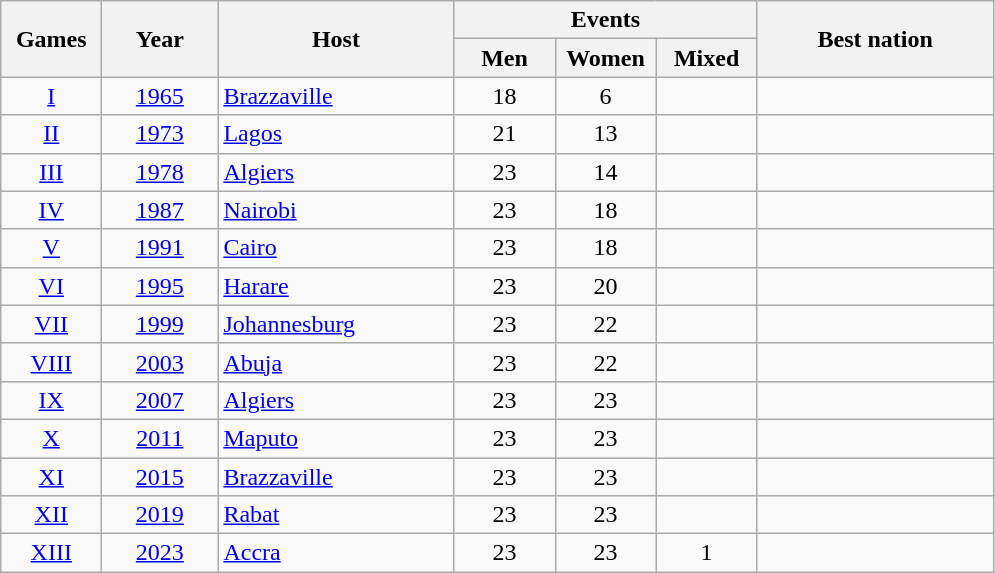<table class=wikitable style="text-align:center">
<tr>
<th rowspan=2 width=60>Games</th>
<th rowspan=2 width=70>Year</th>
<th rowspan=2 width=150>Host</th>
<th colspan=3>Events</th>
<th rowspan=2 width=150>Best nation</th>
</tr>
<tr>
<th width=60>Men</th>
<th width=60>Women</th>
<th width=60>Mixed</th>
</tr>
<tr>
<td><a href='#'>I</a></td>
<td><a href='#'>1965</a></td>
<td align=left><a href='#'>Brazzaville</a></td>
<td>18</td>
<td>6</td>
<td></td>
<td align=left></td>
</tr>
<tr>
<td><a href='#'>II</a></td>
<td><a href='#'>1973</a></td>
<td align=left><a href='#'>Lagos</a></td>
<td>21</td>
<td>13</td>
<td></td>
<td align=left></td>
</tr>
<tr>
<td><a href='#'>III</a></td>
<td><a href='#'>1978</a></td>
<td align=left><a href='#'>Algiers</a></td>
<td>23</td>
<td>14</td>
<td></td>
<td align=left></td>
</tr>
<tr>
<td><a href='#'>IV</a></td>
<td><a href='#'>1987</a></td>
<td align=left><a href='#'>Nairobi</a></td>
<td>23</td>
<td>18</td>
<td></td>
<td align=left></td>
</tr>
<tr>
<td><a href='#'>V</a></td>
<td><a href='#'>1991</a></td>
<td align=left><a href='#'>Cairo</a></td>
<td>23</td>
<td>18</td>
<td></td>
<td align=left></td>
</tr>
<tr>
<td><a href='#'>VI</a></td>
<td><a href='#'>1995</a></td>
<td align=left><a href='#'>Harare</a></td>
<td>23</td>
<td>20</td>
<td></td>
<td align=left></td>
</tr>
<tr>
<td><a href='#'>VII</a></td>
<td><a href='#'>1999</a></td>
<td align=left><a href='#'>Johannesburg</a></td>
<td>23</td>
<td>22</td>
<td></td>
<td align=left></td>
</tr>
<tr>
<td><a href='#'>VIII</a></td>
<td><a href='#'>2003</a></td>
<td align=left><a href='#'>Abuja</a></td>
<td>23</td>
<td>22</td>
<td></td>
<td align=left></td>
</tr>
<tr>
<td><a href='#'>IX</a></td>
<td><a href='#'>2007</a></td>
<td align=left><a href='#'>Algiers</a></td>
<td>23</td>
<td>23</td>
<td></td>
<td align=left></td>
</tr>
<tr>
<td><a href='#'>X</a></td>
<td><a href='#'>2011</a></td>
<td align=left><a href='#'>Maputo</a></td>
<td>23</td>
<td>23</td>
<td></td>
<td align=left></td>
</tr>
<tr>
<td><a href='#'>XI</a></td>
<td><a href='#'>2015</a></td>
<td align=left><a href='#'>Brazzaville</a></td>
<td>23</td>
<td>23</td>
<td></td>
<td align=left></td>
</tr>
<tr>
<td><a href='#'>XII</a></td>
<td><a href='#'>2019</a></td>
<td align=left><a href='#'>Rabat</a></td>
<td>23</td>
<td>23</td>
<td></td>
<td align=left></td>
</tr>
<tr>
<td><a href='#'>XIII</a></td>
<td><a href='#'>2023</a></td>
<td align=left><a href='#'>Accra</a></td>
<td>23</td>
<td>23</td>
<td>1</td>
<td align=left></td>
</tr>
</table>
